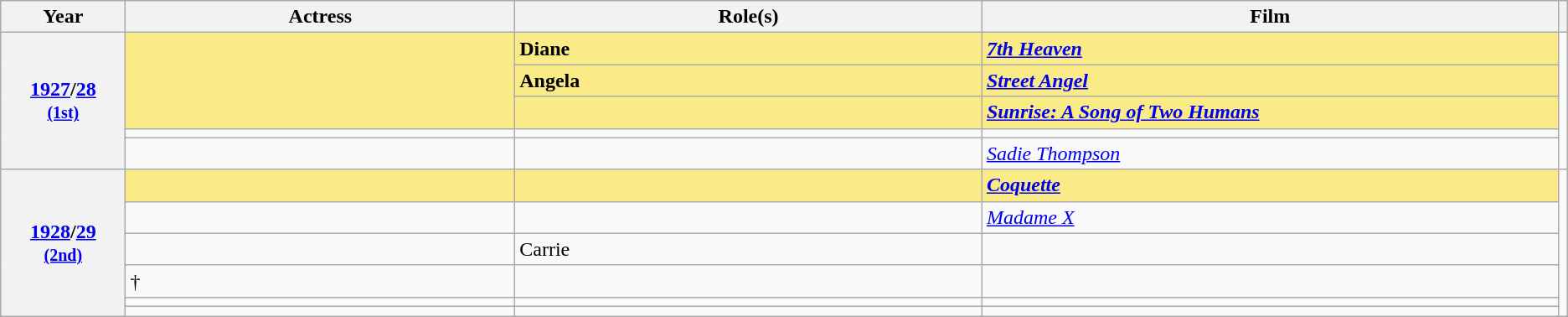<table class="wikitable sortable">
<tr>
<th scope="col" style="width:8%;">Year</th>
<th scope="col" style="width:25%;">Actress</th>
<th scope="col" style="width:30%;">Role(s)</th>
<th scope="col" style="width:70%;">Film</th>
<th scope="col" style="width:2%;" class="unsortable"></th>
</tr>
<tr>
<th scope="row" rowspan=5 style="text-align:center"><a href='#'>1927</a>/<a href='#'>28</a><br><small><a href='#'>(1st)</a> </small></th>
<td rowspan=3 style="background:#FAEB86;"><strong> </strong></td>
<td style="background:#FAEB86;"><strong>Diane</strong></td>
<td style="background:#FAEB86;"><strong><em><a href='#'>7th Heaven</a></em></strong></td>
<td rowspan=5></td>
</tr>
<tr>
<td style="background:#FAEB86;"><strong>Angela</strong></td>
<td style="background:#FAEB86;"><strong><em><a href='#'>Street Angel</a></em></strong></td>
</tr>
<tr>
<td style="background:#FAEB86;"></td>
<td style="background:#FAEB86;"><strong><em><a href='#'>Sunrise: A Song of Two Humans</a></em></strong></td>
</tr>
<tr>
<td></td>
<td></td>
<td></td>
</tr>
<tr>
<td></td>
<td></td>
<td><em><a href='#'>Sadie Thompson</a></em></td>
</tr>
<tr>
<th scope="row" rowspan=6 style="text-align:center"><a href='#'>1928</a>/<a href='#'>29</a><br><small><a href='#'>(2nd)</a></small><br></th>
<td style="background:#FAEB86;"><strong> </strong></td>
<td style="background:#FAEB86;"><strong></strong></td>
<td style="background:#FAEB86;"><strong><em><a href='#'>Coquette</a></em></strong></td>
<td rowspan=6></td>
</tr>
<tr>
<td></td>
<td></td>
<td><em><a href='#'>Madame X</a></em></td>
</tr>
<tr>
<td></td>
<td>Carrie</td>
<td></td>
</tr>
<tr>
<td> †</td>
<td></td>
<td></td>
</tr>
<tr>
<td></td>
<td></td>
<td></td>
</tr>
<tr>
<td></td>
<td></td>
<td></td>
</tr>
</table>
